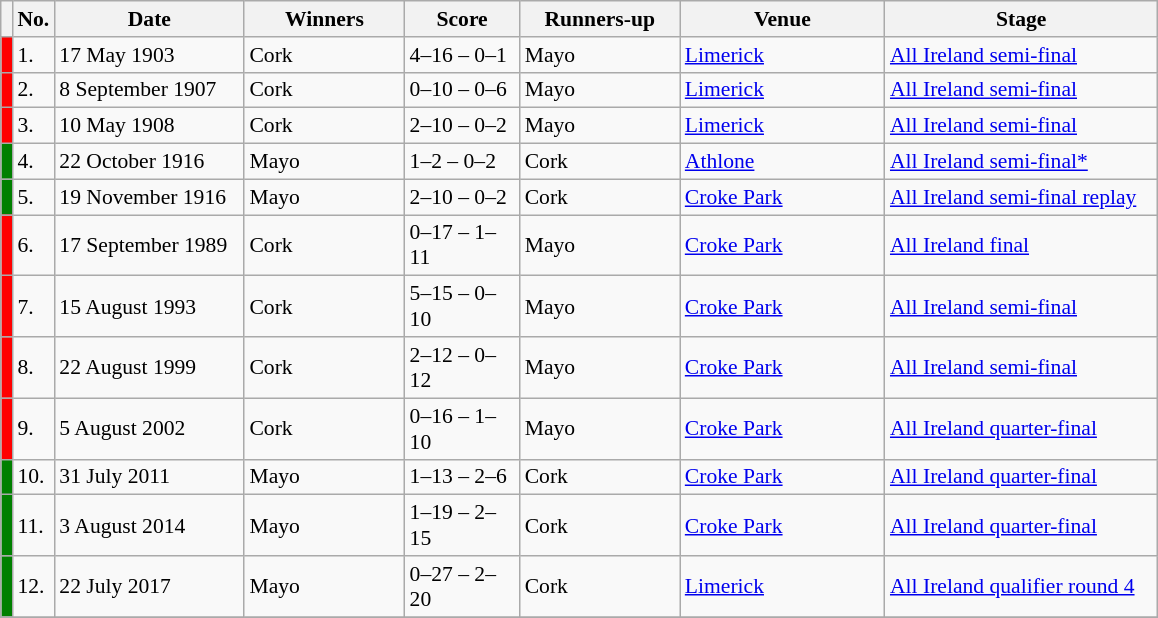<table class="wikitable" style="font-size:90%">
<tr>
<th width=1></th>
<th width=5>No.</th>
<th width=120>Date</th>
<th width=100>Winners</th>
<th width=70>Score</th>
<th width=100>Runners-up</th>
<th width=130>Venue</th>
<th width=175>Stage</th>
</tr>
<tr>
<td style="background-color:red"></td>
<td>1.</td>
<td>17 May 1903</td>
<td>Cork</td>
<td>4–16 – 0–1</td>
<td>Mayo</td>
<td><a href='#'>Limerick</a></td>
<td><a href='#'>All Ireland semi-final</a></td>
</tr>
<tr>
<td style="background-color:red"></td>
<td>2.</td>
<td>8 September 1907</td>
<td>Cork</td>
<td>0–10 – 0–6</td>
<td>Mayo</td>
<td><a href='#'>Limerick</a></td>
<td><a href='#'>All Ireland semi-final</a></td>
</tr>
<tr>
<td style="background-color:red"></td>
<td>3.</td>
<td>10 May 1908</td>
<td>Cork</td>
<td>2–10 – 0–2</td>
<td>Mayo</td>
<td><a href='#'>Limerick</a></td>
<td><a href='#'>All Ireland semi-final</a></td>
</tr>
<tr>
<td style="background-color:green"></td>
<td>4.</td>
<td>22 October 1916</td>
<td>Mayo</td>
<td>1–2 – 0–2</td>
<td>Cork</td>
<td><a href='#'>Athlone</a></td>
<td><a href='#'>All Ireland semi-final*</a></td>
</tr>
<tr>
<td style="background-color:green"></td>
<td>5.</td>
<td>19 November 1916</td>
<td>Mayo</td>
<td>2–10 – 0–2</td>
<td>Cork</td>
<td><a href='#'>Croke Park</a></td>
<td><a href='#'>All Ireland semi-final replay</a></td>
</tr>
<tr>
<td style="background-color:red"></td>
<td>6.</td>
<td>17 September 1989</td>
<td>Cork</td>
<td>0–17 – 1–11</td>
<td>Mayo</td>
<td><a href='#'>Croke Park</a></td>
<td><a href='#'>All Ireland final</a></td>
</tr>
<tr>
<td style="background-color:red"></td>
<td>7.</td>
<td>15 August 1993</td>
<td>Cork</td>
<td>5–15 – 0–10</td>
<td>Mayo</td>
<td><a href='#'>Croke Park</a></td>
<td><a href='#'>All Ireland semi-final</a></td>
</tr>
<tr>
<td style="background-color:red"></td>
<td>8.</td>
<td>22 August 1999</td>
<td>Cork</td>
<td>2–12 – 0–12</td>
<td>Mayo</td>
<td><a href='#'>Croke Park</a></td>
<td><a href='#'>All Ireland semi-final</a></td>
</tr>
<tr>
<td style="background-color:red"></td>
<td>9.</td>
<td>5 August 2002</td>
<td>Cork</td>
<td>0–16 – 1–10</td>
<td>Mayo</td>
<td><a href='#'>Croke Park</a></td>
<td><a href='#'>All Ireland quarter-final</a></td>
</tr>
<tr>
<td style="background-color:green"></td>
<td>10.</td>
<td>31 July 2011</td>
<td>Mayo</td>
<td>1–13 – 2–6</td>
<td>Cork</td>
<td><a href='#'>Croke Park</a></td>
<td><a href='#'>All Ireland quarter-final</a></td>
</tr>
<tr>
<td style="background-color:green"></td>
<td>11.</td>
<td>3 August 2014</td>
<td>Mayo</td>
<td>1–19 – 2–15</td>
<td>Cork</td>
<td><a href='#'>Croke Park</a></td>
<td><a href='#'>All Ireland quarter-final</a></td>
</tr>
<tr>
<td style="background-color:green"></td>
<td>12.</td>
<td>22 July 2017</td>
<td>Mayo</td>
<td>0–27 – 2–20</td>
<td>Cork</td>
<td><a href='#'>Limerick</a></td>
<td><a href='#'>All Ireland qualifier round 4</a></td>
</tr>
<tr>
</tr>
</table>
